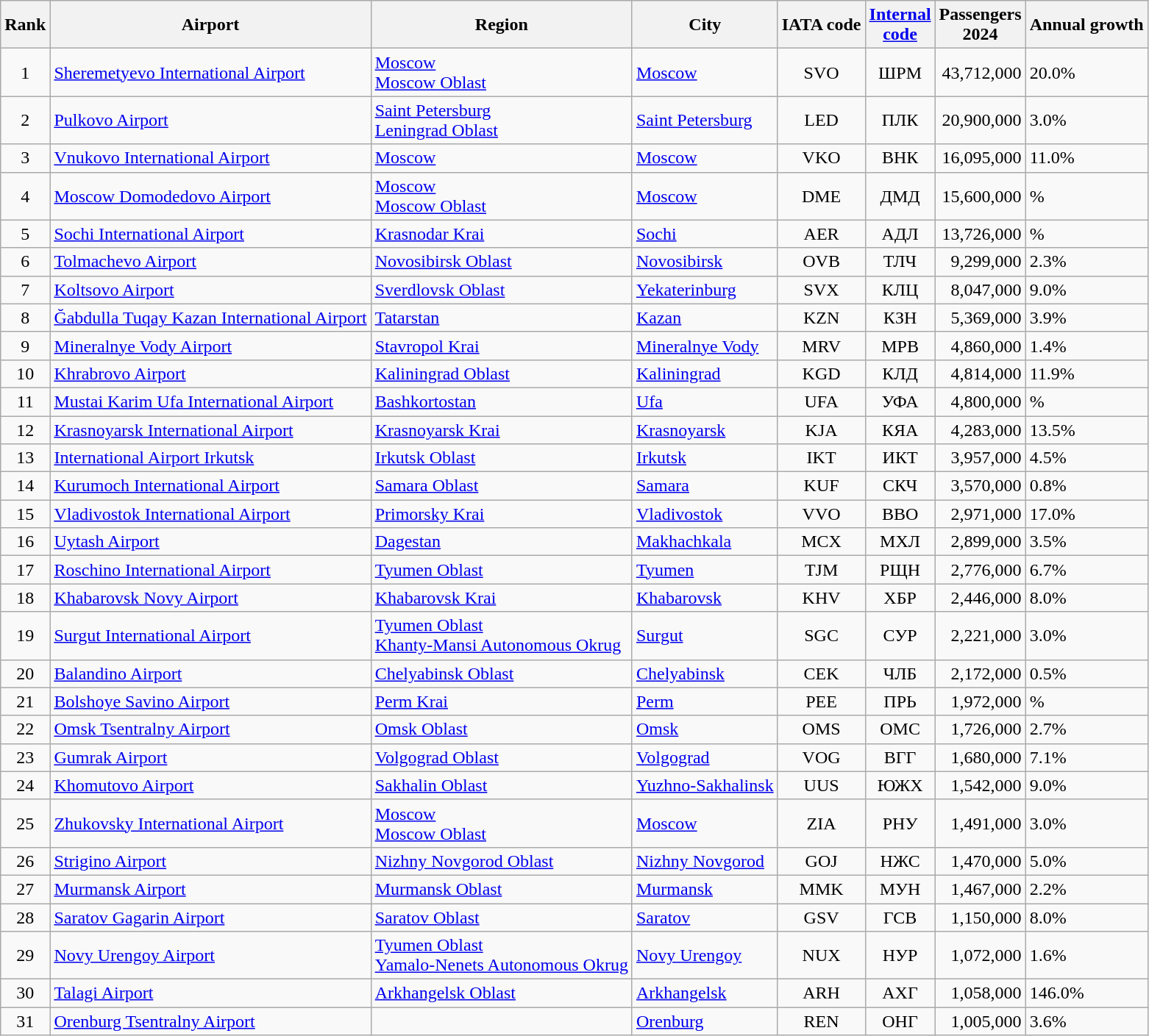<table class="wikitable sortable">
<tr>
<th>Rank</th>
<th>Airport</th>
<th>Region</th>
<th>City</th>
<th>IATA code</th>
<th><a href='#'>Internal<br>code</a></th>
<th>Passengers <br> 2024</th>
<th>Annual growth</th>
</tr>
<tr>
<td align=center>1</td>
<td><a href='#'>Sheremetyevo International Airport</a></td>
<td> <a href='#'>Moscow</a> <br>  <a href='#'>Moscow Oblast</a></td>
<td><a href='#'>Moscow</a></td>
<td align=center>SVO</td>
<td align=center>ШРМ</td>
<td style="text-align:right;">43,712,000</td>
<td>20.0%</td>
</tr>
<tr>
<td align=center>2</td>
<td><a href='#'>Pulkovo Airport</a></td>
<td> <a href='#'>Saint Petersburg</a> <br>  <a href='#'>Leningrad Oblast</a></td>
<td><a href='#'>Saint Petersburg</a></td>
<td align=center>LED</td>
<td align=center>ПЛК</td>
<td style="text-align:right;">20,900,000</td>
<td>3.0%</td>
</tr>
<tr>
<td align=center>3</td>
<td><a href='#'>Vnukovo International Airport</a></td>
<td> <a href='#'>Moscow</a></td>
<td><a href='#'>Moscow</a></td>
<td align=center>VKO</td>
<td align=center>ВНК</td>
<td style="text-align:right;">16,095,000</td>
<td>11.0%</td>
</tr>
<tr>
<td align=center>4</td>
<td><a href='#'>Moscow Domodedovo Airport</a></td>
<td> <a href='#'>Moscow</a> <br>  <a href='#'>Moscow Oblast</a></td>
<td><a href='#'>Moscow</a></td>
<td align=center>DME</td>
<td align=center>ДМД</td>
<td style="text-align:right;">15,600,000</td>
<td>%</td>
</tr>
<tr>
<td align=center>5</td>
<td><a href='#'>Sochi International Airport</a></td>
<td> <a href='#'>Krasnodar Krai</a></td>
<td><a href='#'>Sochi</a></td>
<td align=center>AER</td>
<td align=center>АДЛ</td>
<td style="text-align:right;">13,726,000</td>
<td>%</td>
</tr>
<tr>
<td align=center>6</td>
<td><a href='#'>Tolmachevo Airport</a></td>
<td> <a href='#'>Novosibirsk Oblast</a></td>
<td><a href='#'>Novosibirsk</a></td>
<td align=center>OVB</td>
<td align=center>ТЛЧ</td>
<td style="text-align:right;">9,299,000</td>
<td>2.3%</td>
</tr>
<tr>
<td align=center>7</td>
<td><a href='#'>Koltsovo Airport</a></td>
<td> <a href='#'>Sverdlovsk Oblast</a></td>
<td><a href='#'>Yekaterinburg</a></td>
<td align=center>SVX</td>
<td align=center>КЛЦ</td>
<td style="text-align:right;">8,047,000</td>
<td>9.0%</td>
</tr>
<tr>
<td align=center>8</td>
<td><a href='#'>Ğabdulla Tuqay Kazan International Airport</a></td>
<td> <a href='#'>Tatarstan</a></td>
<td><a href='#'>Kazan</a></td>
<td align=center>KZN</td>
<td align=center>КЗН</td>
<td style="text-align:right;">5,369,000</td>
<td>3.9%</td>
</tr>
<tr>
<td align=center>9</td>
<td><a href='#'>Mineralnye Vody Airport</a></td>
<td> <a href='#'>Stavropol Krai</a></td>
<td><a href='#'>Mineralnye Vody</a></td>
<td align=center>MRV</td>
<td align=center>МРВ</td>
<td style="text-align:right;">4,860,000</td>
<td>1.4%</td>
</tr>
<tr>
<td align=center>10</td>
<td><a href='#'>Khrabrovo Airport</a></td>
<td> <a href='#'>Kaliningrad Oblast</a></td>
<td><a href='#'>Kaliningrad</a></td>
<td align=center>KGD</td>
<td align=center>КЛД</td>
<td style="text-align:right;">4,814,000</td>
<td>11.9%</td>
</tr>
<tr>
<td align=center>11</td>
<td><a href='#'>Mustai Karim Ufa International Airport</a></td>
<td> <a href='#'>Bashkortostan</a></td>
<td><a href='#'>Ufa</a></td>
<td align=center>UFA</td>
<td align=center>УФА</td>
<td style="text-align:right;">4,800,000</td>
<td>%</td>
</tr>
<tr>
<td align=center>12</td>
<td><a href='#'>Krasnoyarsk International Airport</a></td>
<td> <a href='#'>Krasnoyarsk Krai</a></td>
<td><a href='#'>Krasnoyarsk</a></td>
<td align=center>KJA</td>
<td align=center>КЯА</td>
<td style="text-align:right;">4,283,000</td>
<td>13.5%</td>
</tr>
<tr>
<td align=center>13</td>
<td><a href='#'>International Airport Irkutsk</a></td>
<td> <a href='#'>Irkutsk Oblast</a></td>
<td><a href='#'>Irkutsk</a></td>
<td align=center>IKT</td>
<td align=center>ИКТ</td>
<td style="text-align:right;">3,957,000</td>
<td>4.5%</td>
</tr>
<tr>
<td align=center>14</td>
<td><a href='#'>Kurumoch International Airport</a></td>
<td> <a href='#'>Samara Oblast</a></td>
<td><a href='#'>Samara</a></td>
<td align=center>KUF</td>
<td align=center>СКЧ</td>
<td style="text-align:right;">3,570,000</td>
<td>0.8%</td>
</tr>
<tr>
<td align=center>15</td>
<td><a href='#'>Vladivostok International Airport</a></td>
<td> <a href='#'>Primorsky Krai</a></td>
<td><a href='#'>Vladivostok</a></td>
<td align=center>VVO</td>
<td align=center>ВВО</td>
<td style="text-align:right;">2,971,000</td>
<td>17.0%</td>
</tr>
<tr>
<td align=center>16</td>
<td><a href='#'>Uytash Airport</a></td>
<td> <a href='#'>Dagestan</a></td>
<td><a href='#'>Makhachkala</a></td>
<td align=center>MCX</td>
<td align=center>МХЛ</td>
<td style="text-align:right;">2,899,000</td>
<td>3.5%</td>
</tr>
<tr>
<td align=center>17</td>
<td><a href='#'>Roschino International Airport</a></td>
<td> <a href='#'>Tyumen Oblast</a></td>
<td><a href='#'>Tyumen</a></td>
<td align=center>TJM</td>
<td align=center>РЩН</td>
<td style="text-align:right;">2,776,000</td>
<td>6.7%</td>
</tr>
<tr>
<td align=center>18</td>
<td><a href='#'>Khabarovsk Novy Airport</a></td>
<td> <a href='#'>Khabarovsk Krai</a></td>
<td><a href='#'>Khabarovsk</a></td>
<td align=center>KHV</td>
<td align=center>ХБР</td>
<td style="text-align:right;">2,446,000</td>
<td>8.0%</td>
</tr>
<tr>
<td align=center>19</td>
<td><a href='#'>Surgut International Airport</a></td>
<td> <a href='#'>Tyumen Oblast</a> <br>  <a href='#'>Khanty-Mansi Autonomous Okrug</a></td>
<td><a href='#'>Surgut</a></td>
<td align=center>SGC</td>
<td align=center>СУР</td>
<td style="text-align:right;">2,221,000</td>
<td>3.0%</td>
</tr>
<tr>
<td align=center>20</td>
<td><a href='#'>Balandino Airport</a></td>
<td> <a href='#'>Chelyabinsk Oblast</a></td>
<td><a href='#'>Chelyabinsk</a></td>
<td align=center>CEK</td>
<td align=center>ЧЛБ</td>
<td style="text-align:right;">2,172,000</td>
<td>0.5%</td>
</tr>
<tr>
<td align=center>21</td>
<td><a href='#'>Bolshoye Savino Airport</a></td>
<td> <a href='#'>Perm Krai</a></td>
<td><a href='#'>Perm</a></td>
<td align=center>PEE</td>
<td align=center>ПРЬ</td>
<td style="text-align:right;">1,972,000</td>
<td>%</td>
</tr>
<tr>
<td align=center>22</td>
<td><a href='#'>Omsk Tsentralny Airport</a></td>
<td> <a href='#'>Omsk Oblast</a></td>
<td><a href='#'>Omsk</a></td>
<td align=center>OMS</td>
<td align=center>ОМС</td>
<td style="text-align:right;">1,726,000</td>
<td>2.7%</td>
</tr>
<tr>
<td align=center>23</td>
<td><a href='#'>Gumrak Airport</a></td>
<td> <a href='#'>Volgograd Oblast</a></td>
<td><a href='#'>Volgograd</a></td>
<td align=center>VOG</td>
<td align=center>ВГГ</td>
<td style="text-align:right;">1,680,000</td>
<td>7.1%</td>
</tr>
<tr>
<td align=center>24</td>
<td><a href='#'>Khomutovo Airport</a></td>
<td> <a href='#'>Sakhalin Oblast</a></td>
<td><a href='#'>Yuzhno-Sakhalinsk</a></td>
<td align=center>UUS</td>
<td align=center>ЮЖХ</td>
<td style="text-align:right;">1,542,000</td>
<td>9.0%</td>
</tr>
<tr>
<td align=center>25</td>
<td><a href='#'>Zhukovsky International Airport</a></td>
<td> <a href='#'>Moscow</a> <br>  <a href='#'>Moscow Oblast</a></td>
<td><a href='#'>Moscow</a></td>
<td align=center>ZIA</td>
<td align=center>РНУ</td>
<td style="text-align:right;">1,491,000</td>
<td>3.0%</td>
</tr>
<tr>
<td align=center>26</td>
<td><a href='#'>Strigino Airport</a></td>
<td> <a href='#'>Nizhny Novgorod Oblast</a></td>
<td><a href='#'>Nizhny Novgorod</a></td>
<td align=center>GOJ</td>
<td align=center>НЖС</td>
<td style="text-align:right;">1,470,000</td>
<td>5.0%</td>
</tr>
<tr>
<td align=center>27</td>
<td><a href='#'>Murmansk Airport</a></td>
<td> <a href='#'>Murmansk Oblast</a></td>
<td><a href='#'>Murmansk</a></td>
<td align=center>MMK</td>
<td align=center>МУН</td>
<td style="text-align:right;">1,467,000</td>
<td>2.2%</td>
</tr>
<tr>
<td align=center>28</td>
<td><a href='#'>Saratov Gagarin Airport</a></td>
<td> <a href='#'>Saratov Oblast</a></td>
<td><a href='#'>Saratov</a></td>
<td align=center>GSV</td>
<td align=center>ГСВ</td>
<td style="text-align:right;">1,150,000</td>
<td>8.0%</td>
</tr>
<tr>
<td align=center>29</td>
<td><a href='#'>Novy Urengoy Airport</a></td>
<td> <a href='#'>Tyumen Oblast</a> <br>  <a href='#'>Yamalo-Nenets Autonomous Okrug</a></td>
<td><a href='#'>Novy Urengoy</a></td>
<td align=center>NUX</td>
<td align=center>НУР</td>
<td style="text-align:right;">1,072,000</td>
<td>1.6%</td>
</tr>
<tr>
<td align=center>30</td>
<td><a href='#'>Talagi Airport</a></td>
<td> <a href='#'>Arkhangelsk Oblast</a></td>
<td><a href='#'>Arkhangelsk</a></td>
<td align=center>ARH</td>
<td align=center>АХГ</td>
<td style="text-align:right;">1,058,000</td>
<td>146.0%</td>
</tr>
<tr>
<td align=center>31</td>
<td><a href='#'>Orenburg Tsentralny Airport</a></td>
<td></td>
<td><a href='#'>Orenburg</a></td>
<td align=center>REN</td>
<td align=center>ОНГ</td>
<td style="text-align:right;">1,005,000</td>
<td>3.6%</td>
</tr>
</table>
